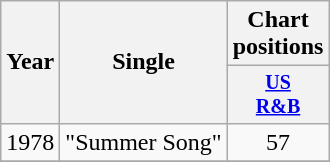<table class="wikitable" style="text-align:center;">
<tr>
<th rowspan="2">Year</th>
<th rowspan="2">Single</th>
<th colspan="1">Chart positions</th>
</tr>
<tr style="font-size:smaller;">
<th width="40"><a href='#'>US<br>R&B</a></th>
</tr>
<tr>
<td rowspan="1">1978</td>
<td align="left">"Summer Song"</td>
<td>57</td>
</tr>
<tr>
</tr>
</table>
